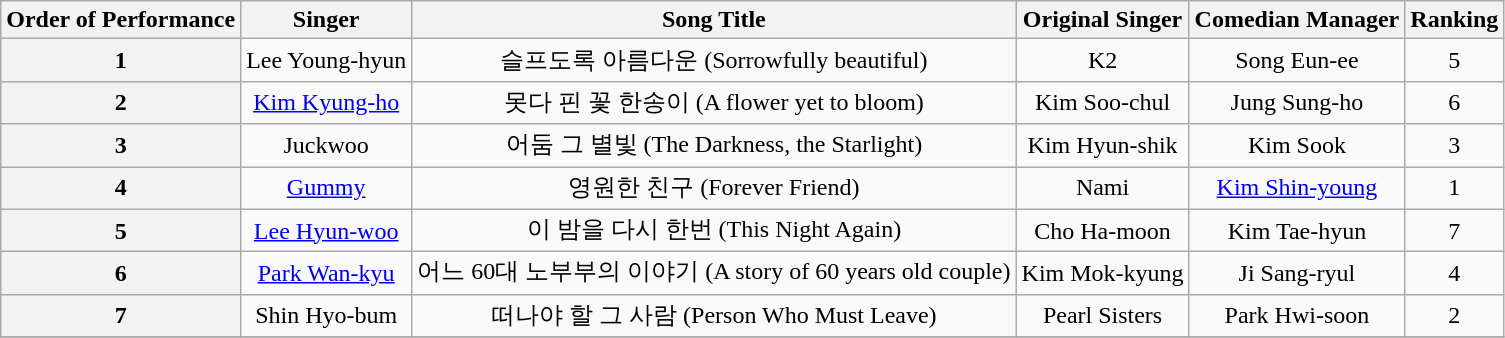<table class="wikitable">
<tr>
<th>Order of Performance</th>
<th>Singer</th>
<th>Song Title</th>
<th>Original Singer</th>
<th>Comedian Manager</th>
<th>Ranking</th>
</tr>
<tr align="center">
<th>1</th>
<td>Lee Young-hyun</td>
<td>슬프도록 아름다운 (Sorrowfully beautiful)</td>
<td>K2</td>
<td>Song Eun-ee</td>
<td>5</td>
</tr>
<tr align="center">
<th>2</th>
<td><a href='#'>Kim Kyung-ho</a></td>
<td>못다 핀 꽃 한송이 (A flower yet to bloom)</td>
<td>Kim Soo-chul</td>
<td>Jung Sung-ho</td>
<td>6</td>
</tr>
<tr align="center">
<th>3</th>
<td>Juckwoo</td>
<td>어둠 그 별빛 (The Darkness, the Starlight)</td>
<td>Kim Hyun-shik</td>
<td>Kim Sook</td>
<td>3</td>
</tr>
<tr align="center">
<th>4</th>
<td><a href='#'>Gummy</a></td>
<td>영원한 친구 (Forever Friend)</td>
<td>Nami</td>
<td><a href='#'>Kim Shin-young</a></td>
<td>1</td>
</tr>
<tr align="center">
<th>5</th>
<td><a href='#'>Lee Hyun-woo</a></td>
<td>이 밤을 다시 한번 (This Night Again)</td>
<td>Cho Ha-moon</td>
<td>Kim Tae-hyun</td>
<td>7</td>
</tr>
<tr align="center">
<th>6</th>
<td><a href='#'>Park Wan-kyu</a></td>
<td>어느 60대 노부부의 이야기 (A story of 60 years old couple)</td>
<td>Kim Mok-kyung</td>
<td>Ji Sang-ryul</td>
<td>4</td>
</tr>
<tr align="center">
<th>7</th>
<td>Shin Hyo-bum</td>
<td>떠나야 할 그 사람 (Person Who Must Leave)</td>
<td>Pearl Sisters</td>
<td>Park Hwi-soon</td>
<td>2</td>
</tr>
<tr>
</tr>
</table>
